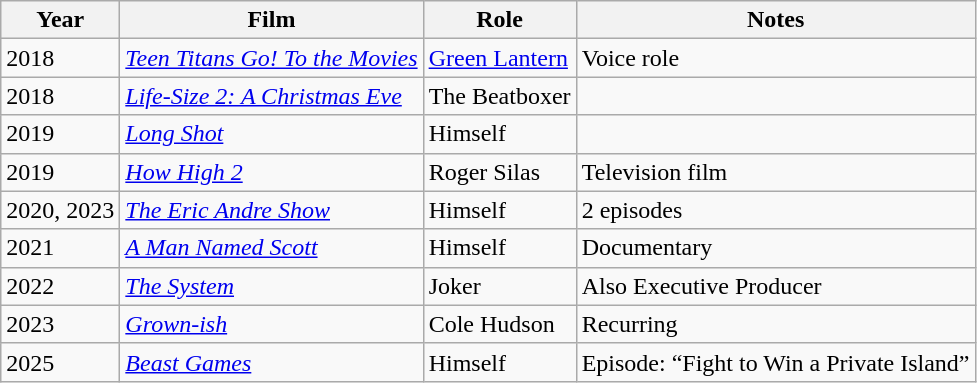<table class="wikitable">
<tr>
<th>Year</th>
<th>Film</th>
<th>Role</th>
<th>Notes</th>
</tr>
<tr>
<td>2018</td>
<td><em><a href='#'>Teen Titans Go! To the Movies</a></em></td>
<td><a href='#'>Green Lantern</a></td>
<td>Voice role</td>
</tr>
<tr>
<td>2018</td>
<td><em><a href='#'>Life-Size 2: A Christmas Eve</a></em></td>
<td>The Beatboxer</td>
<td></td>
</tr>
<tr>
<td>2019</td>
<td><em><a href='#'>Long Shot</a></em></td>
<td>Himself</td>
<td></td>
</tr>
<tr>
<td>2019</td>
<td><em><a href='#'>How High 2</a></em></td>
<td>Roger Silas</td>
<td>Television film</td>
</tr>
<tr>
<td>2020, 2023</td>
<td><em><a href='#'>The Eric Andre Show</a></em></td>
<td>Himself</td>
<td>2 episodes</td>
</tr>
<tr>
<td>2021</td>
<td><em><a href='#'>A Man Named Scott</a></em></td>
<td>Himself</td>
<td>Documentary</td>
</tr>
<tr>
<td>2022</td>
<td><em><a href='#'>The System</a></em></td>
<td>Joker</td>
<td>Also Executive Producer</td>
</tr>
<tr>
<td>2023</td>
<td><em><a href='#'>Grown-ish</a></em></td>
<td>Cole Hudson</td>
<td>Recurring</td>
</tr>
<tr>
<td>2025</td>
<td><em><a href='#'>Beast Games</a></em></td>
<td>Himself</td>
<td>Episode: “Fight to Win a Private Island”</td>
</tr>
</table>
